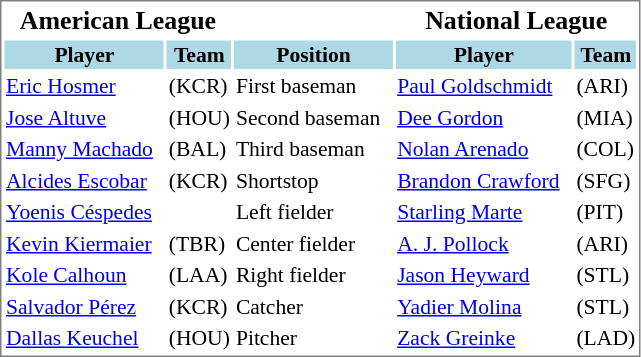<table cellpadding="1"  style="width:auto; font-size:90%; border:1px solid gray;">
<tr style="text-align:center; font-size:larger;">
<th colspan=2>American League</th>
<th></th>
<th colspan=2>National League</th>
</tr>
<tr style="background:lightblue;">
<th>Player</th>
<th>Team</th>
<th>Position</th>
<th>Player</th>
<th>Team</th>
</tr>
<tr>
<td><a href='#'>Eric Hosmer</a></td>
<td>(KCR)</td>
<td>First baseman</td>
<td><a href='#'>Paul Goldschmidt</a></td>
<td>(ARI)</td>
</tr>
<tr>
<td><a href='#'>Jose Altuve</a></td>
<td>(HOU)</td>
<td>Second baseman  </td>
<td><a href='#'>Dee Gordon</a></td>
<td>(MIA)</td>
</tr>
<tr>
<td><a href='#'>Manny Machado</a></td>
<td>(BAL)</td>
<td>Third baseman</td>
<td><a href='#'>Nolan Arenado</a></td>
<td>(COL)</td>
</tr>
<tr>
<td><a href='#'>Alcides Escobar</a></td>
<td>(KCR)</td>
<td>Shortstop</td>
<td><a href='#'>Brandon Crawford</a>  </td>
<td>(SFG)</td>
</tr>
<tr>
<td><a href='#'>Yoenis Céspedes</a>  </td>
<td>  </td>
<td>Left fielder</td>
<td><a href='#'>Starling Marte</a></td>
<td>(PIT)</td>
</tr>
<tr>
<td><a href='#'>Kevin Kiermaier</a></td>
<td>(TBR)</td>
<td>Center fielder</td>
<td><a href='#'>A. J. Pollock</a></td>
<td>(ARI)</td>
</tr>
<tr>
<td><a href='#'>Kole Calhoun</a></td>
<td>(LAA)</td>
<td>Right fielder</td>
<td><a href='#'>Jason Heyward</a></td>
<td>(STL)</td>
</tr>
<tr>
<td><a href='#'>Salvador Pérez</a></td>
<td>(KCR)</td>
<td>Catcher</td>
<td><a href='#'>Yadier Molina</a></td>
<td>(STL)</td>
</tr>
<tr>
<td><a href='#'>Dallas Keuchel</a></td>
<td>(HOU)</td>
<td>Pitcher</td>
<td><a href='#'>Zack Greinke</a></td>
<td>(LAD)</td>
</tr>
</table>
